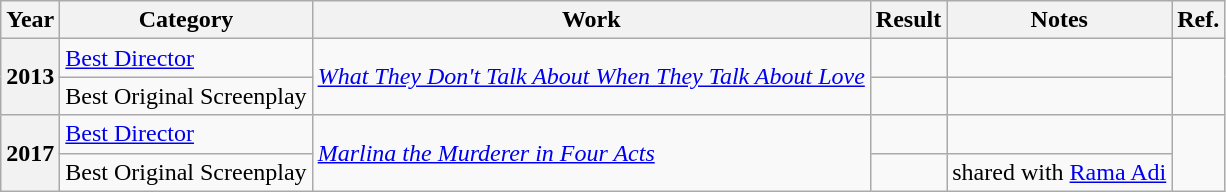<table class="wikitable plainrowheaders sortable">
<tr>
<th>Year</th>
<th>Category</th>
<th>Work</th>
<th>Result</th>
<th>Notes</th>
<th class="unsortable">Ref.</th>
</tr>
<tr>
<th rowspan="2">2013</th>
<td><a href='#'>Best Director</a></td>
<td rowspan="2"><em><a href='#'>What They Don't Talk About When They Talk About Love</a></em></td>
<td></td>
<td></td>
<td rowspan="2"></td>
</tr>
<tr>
<td>Best Original Screenplay</td>
<td></td>
<td></td>
</tr>
<tr>
<th rowspan="2">2017</th>
<td><a href='#'>Best Director</a></td>
<td rowspan="2"><em><a href='#'>Marlina the Murderer in Four Acts</a></em></td>
<td></td>
<td></td>
<td rowspan="2"></td>
</tr>
<tr>
<td>Best Original Screenplay</td>
<td></td>
<td>shared with <a href='#'>Rama Adi</a></td>
</tr>
</table>
